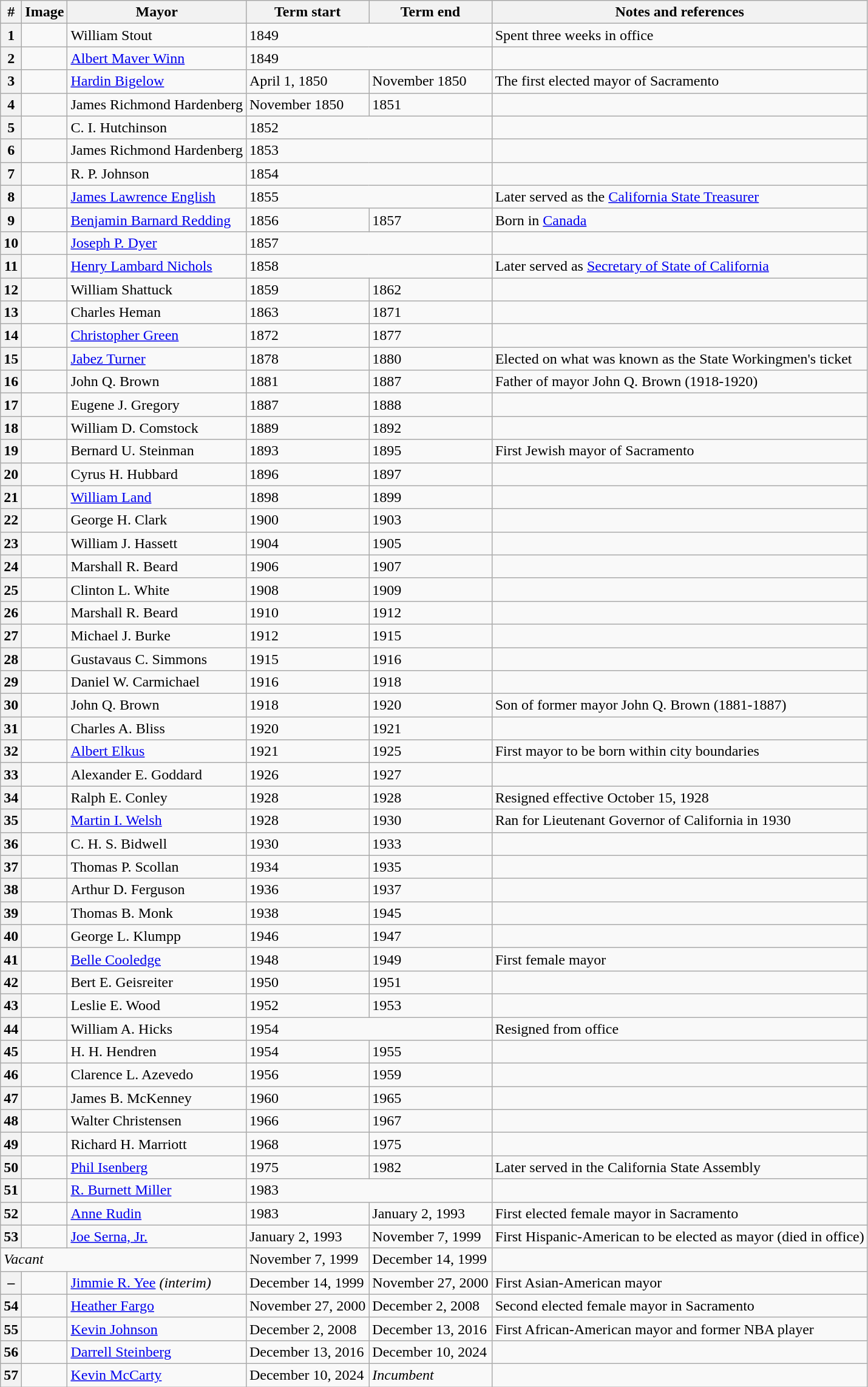<table class="wikitable">
<tr>
<th>#</th>
<th>Image</th>
<th>Mayor</th>
<th>Term start</th>
<th>Term end</th>
<th>Notes and references</th>
</tr>
<tr>
<th>1</th>
<td></td>
<td>William Stout</td>
<td colspan="2">1849</td>
<td>Spent three weeks in office</td>
</tr>
<tr>
<th>2</th>
<td></td>
<td><a href='#'>Albert Maver Winn</a></td>
<td colspan="2">1849</td>
<td></td>
</tr>
<tr>
<th>3</th>
<td></td>
<td><a href='#'>Hardin Bigelow</a></td>
<td>April 1, 1850</td>
<td>November 1850</td>
<td>The first elected mayor of Sacramento</td>
</tr>
<tr>
<th>4</th>
<td></td>
<td>James Richmond Hardenberg</td>
<td>November 1850</td>
<td>1851</td>
<td></td>
</tr>
<tr>
<th>5</th>
<td></td>
<td>C. I. Hutchinson</td>
<td colspan="2">1852</td>
<td></td>
</tr>
<tr>
<th>6</th>
<td></td>
<td>James Richmond Hardenberg</td>
<td colspan="2">1853</td>
<td></td>
</tr>
<tr>
<th>7</th>
<td></td>
<td>R. P. Johnson</td>
<td colspan="2">1854</td>
<td></td>
</tr>
<tr>
<th>8</th>
<td></td>
<td><a href='#'>James Lawrence English</a></td>
<td colspan="2">1855</td>
<td>Later served as the <a href='#'>California State Treasurer</a></td>
</tr>
<tr>
<th>9</th>
<td></td>
<td><a href='#'>Benjamin Barnard Redding</a></td>
<td>1856</td>
<td>1857</td>
<td>Born in <a href='#'>Canada</a></td>
</tr>
<tr>
<th>10</th>
<td></td>
<td><a href='#'>Joseph P. Dyer</a></td>
<td colspan="2">1857</td>
<td></td>
</tr>
<tr>
<th>11</th>
<td></td>
<td><a href='#'>Henry Lambard Nichols</a></td>
<td colspan="2">1858</td>
<td>Later served as <a href='#'>Secretary of State of California</a></td>
</tr>
<tr>
<th>12</th>
<td></td>
<td>William Shattuck</td>
<td>1859</td>
<td>1862</td>
<td></td>
</tr>
<tr>
<th>13</th>
<td></td>
<td>Charles Heman</td>
<td>1863</td>
<td>1871</td>
<td></td>
</tr>
<tr>
<th>14</th>
<td></td>
<td><a href='#'>Christopher Green</a></td>
<td>1872</td>
<td>1877</td>
<td></td>
</tr>
<tr>
<th>15</th>
<td></td>
<td><a href='#'>Jabez Turner</a></td>
<td>1878</td>
<td>1880</td>
<td>Elected on what was known as the State Workingmen's ticket</td>
</tr>
<tr>
<th>16</th>
<td></td>
<td>John Q. Brown</td>
<td>1881</td>
<td>1887</td>
<td>Father of mayor John Q. Brown (1918-1920)</td>
</tr>
<tr>
<th>17</th>
<td></td>
<td>Eugene J. Gregory</td>
<td>1887</td>
<td>1888</td>
<td></td>
</tr>
<tr>
<th>18</th>
<td></td>
<td>William D. Comstock</td>
<td>1889</td>
<td>1892</td>
<td></td>
</tr>
<tr>
<th>19</th>
<td></td>
<td>Bernard U. Steinman</td>
<td>1893</td>
<td>1895</td>
<td>First Jewish mayor of Sacramento</td>
</tr>
<tr>
<th>20</th>
<td></td>
<td>Cyrus H. Hubbard</td>
<td>1896</td>
<td>1897</td>
<td></td>
</tr>
<tr>
<th>21</th>
<td></td>
<td><a href='#'>William Land</a></td>
<td>1898</td>
<td>1899</td>
<td></td>
</tr>
<tr>
<th>22</th>
<td></td>
<td>George H. Clark</td>
<td>1900</td>
<td>1903</td>
<td></td>
</tr>
<tr>
<th>23</th>
<td></td>
<td>William J. Hassett</td>
<td>1904</td>
<td>1905</td>
<td></td>
</tr>
<tr>
<th>24</th>
<td></td>
<td>Marshall R. Beard</td>
<td>1906</td>
<td>1907</td>
<td></td>
</tr>
<tr>
<th>25</th>
<td></td>
<td>Clinton L. White</td>
<td>1908</td>
<td>1909</td>
<td></td>
</tr>
<tr>
<th>26</th>
<td></td>
<td>Marshall R. Beard</td>
<td>1910</td>
<td>1912</td>
<td></td>
</tr>
<tr>
<th>27</th>
<td></td>
<td>Michael J. Burke</td>
<td>1912</td>
<td>1915</td>
<td></td>
</tr>
<tr>
<th>28</th>
<td></td>
<td>Gustavaus C. Simmons</td>
<td>1915</td>
<td>1916</td>
<td></td>
</tr>
<tr>
<th>29</th>
<td></td>
<td>Daniel W. Carmichael</td>
<td>1916</td>
<td>1918</td>
<td></td>
</tr>
<tr>
<th>30</th>
<td></td>
<td>John Q. Brown</td>
<td>1918</td>
<td>1920</td>
<td>Son of former mayor John Q. Brown (1881-1887)</td>
</tr>
<tr>
<th>31</th>
<td></td>
<td>Charles A. Bliss</td>
<td>1920</td>
<td>1921</td>
<td></td>
</tr>
<tr>
<th>32</th>
<td></td>
<td><a href='#'>Albert Elkus</a></td>
<td>1921</td>
<td>1925</td>
<td>First mayor to be born within city boundaries</td>
</tr>
<tr>
<th>33</th>
<td></td>
<td>Alexander E. Goddard</td>
<td>1926</td>
<td>1927</td>
<td></td>
</tr>
<tr>
<th>34</th>
<td></td>
<td>Ralph E. Conley</td>
<td>1928</td>
<td>1928</td>
<td>Resigned effective October 15, 1928</td>
</tr>
<tr>
<th>35</th>
<td></td>
<td><a href='#'>Martin I. Welsh</a></td>
<td>1928</td>
<td>1930</td>
<td>Ran for Lieutenant Governor of California in 1930</td>
</tr>
<tr>
<th>36</th>
<td></td>
<td>C. H. S. Bidwell</td>
<td>1930</td>
<td>1933</td>
<td></td>
</tr>
<tr>
<th>37</th>
<td></td>
<td>Thomas P. Scollan</td>
<td>1934</td>
<td>1935</td>
<td></td>
</tr>
<tr>
<th>38</th>
<td></td>
<td>Arthur D. Ferguson</td>
<td>1936</td>
<td>1937</td>
<td></td>
</tr>
<tr>
<th>39</th>
<td></td>
<td>Thomas B. Monk</td>
<td>1938</td>
<td>1945</td>
<td></td>
</tr>
<tr>
<th>40</th>
<td></td>
<td>George L. Klumpp</td>
<td>1946</td>
<td>1947</td>
<td></td>
</tr>
<tr>
<th>41</th>
<td></td>
<td><a href='#'>Belle Cooledge</a></td>
<td>1948</td>
<td>1949</td>
<td>First female mayor</td>
</tr>
<tr>
<th>42</th>
<td></td>
<td>Bert E. Geisreiter</td>
<td>1950</td>
<td>1951</td>
<td></td>
</tr>
<tr>
<th>43</th>
<td></td>
<td>Leslie E. Wood</td>
<td>1952</td>
<td>1953</td>
<td></td>
</tr>
<tr>
<th>44</th>
<td></td>
<td>William A. Hicks</td>
<td colspan="2">1954</td>
<td>Resigned from office</td>
</tr>
<tr>
<th>45</th>
<td></td>
<td>H. H. Hendren</td>
<td>1954</td>
<td>1955</td>
<td></td>
</tr>
<tr>
<th>46</th>
<td></td>
<td>Clarence L. Azevedo</td>
<td>1956</td>
<td>1959</td>
<td></td>
</tr>
<tr>
<th>47</th>
<td></td>
<td>James B. McKenney</td>
<td>1960</td>
<td>1965</td>
<td></td>
</tr>
<tr>
<th>48</th>
<td></td>
<td>Walter Christensen</td>
<td>1966</td>
<td>1967</td>
<td></td>
</tr>
<tr>
<th>49</th>
<td></td>
<td>Richard H. Marriott</td>
<td>1968</td>
<td>1975</td>
<td></td>
</tr>
<tr>
<th>50</th>
<td></td>
<td><a href='#'>Phil Isenberg</a></td>
<td>1975</td>
<td>1982</td>
<td>Later served in the California State Assembly</td>
</tr>
<tr>
<th>51</th>
<td></td>
<td><a href='#'>R. Burnett Miller</a></td>
<td colspan="2">1983</td>
<td></td>
</tr>
<tr>
<th>52</th>
<td></td>
<td><a href='#'>Anne Rudin</a></td>
<td>1983</td>
<td>January 2, 1993</td>
<td>First elected female mayor in Sacramento</td>
</tr>
<tr>
<th>53</th>
<td></td>
<td><a href='#'>Joe Serna, Jr.</a></td>
<td>January 2, 1993</td>
<td>November 7, 1999</td>
<td>First Hispanic-American to be elected as mayor (died in office)</td>
</tr>
<tr>
<td colspan="3"><em>Vacant</em></td>
<td>November 7, 1999</td>
<td>December 14, 1999</td>
<td></td>
</tr>
<tr>
<th>–</th>
<td></td>
<td><a href='#'>Jimmie R. Yee</a> <em>(interim)</em></td>
<td>December 14, 1999</td>
<td>November 27, 2000</td>
<td>First Asian-American mayor</td>
</tr>
<tr>
<th>54</th>
<td></td>
<td><a href='#'>Heather Fargo</a></td>
<td>November 27, 2000</td>
<td>December 2, 2008</td>
<td>Second elected female mayor in Sacramento</td>
</tr>
<tr>
<th>55</th>
<td></td>
<td><a href='#'>Kevin Johnson</a></td>
<td>December 2, 2008</td>
<td>December 13, 2016</td>
<td>First African-American mayor and former NBA player</td>
</tr>
<tr>
<th>56</th>
<td></td>
<td><a href='#'>Darrell Steinberg</a></td>
<td>December 13, 2016</td>
<td>December 10, 2024</td>
<td></td>
</tr>
<tr>
<th>57</th>
<td></td>
<td><a href='#'>Kevin McCarty</a></td>
<td>December 10, 2024</td>
<td><em>Incumbent</em></td>
</tr>
</table>
